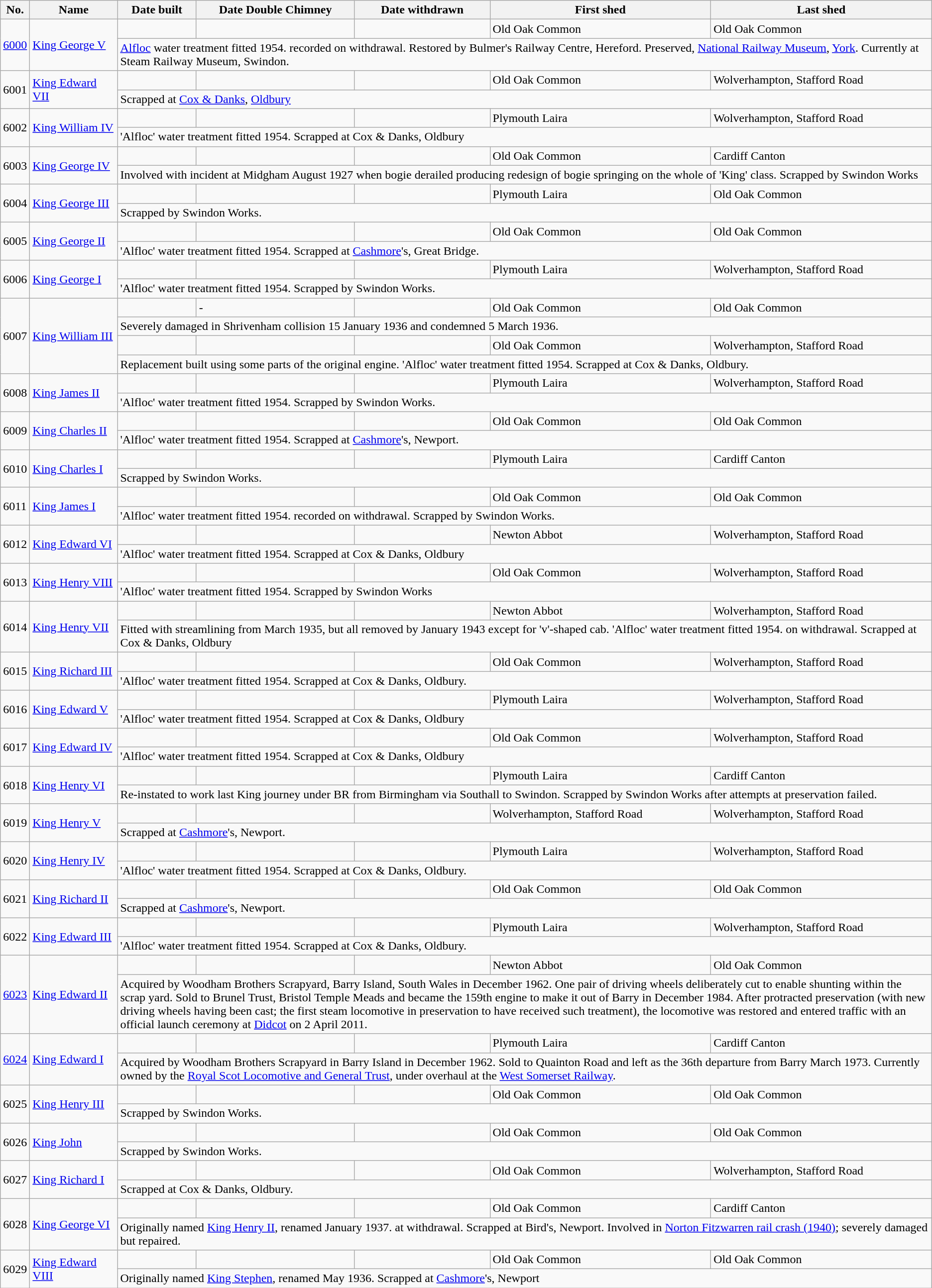<table class="wikitable sortable collapsible collapsed">
<tr>
<th>No.</th>
<th width="110">Name</th>
<th>Date built</th>
<th>Date Double Chimney</th>
<th>Date withdrawn</th>
<th>First shed</th>
<th>Last shed</th>
</tr>
<tr>
<td rowspan=2><a href='#'>6000</a></td>
<td rowspan=2><a href='#'>King George V</a></td>
<td></td>
<td></td>
<td></td>
<td>Old Oak Common</td>
<td>Old Oak Common</td>
</tr>
<tr>
<td colspan=5><a href='#'>Alfloc</a> water treatment fitted 1954.  recorded on withdrawal. Restored by Bulmer's Railway Centre, Hereford. Preserved, <a href='#'>National Railway Museum</a>, <a href='#'>York</a>. Currently at Steam Railway Museum, Swindon.</td>
</tr>
<tr>
<td rowspan=2>6001</td>
<td rowspan=2><a href='#'>King Edward VII</a></td>
<td></td>
<td></td>
<td></td>
<td>Old Oak Common</td>
<td>Wolverhampton, Stafford Road</td>
</tr>
<tr>
<td colspan=5>Scrapped at <a href='#'>Cox & Danks</a>, <a href='#'>Oldbury</a></td>
</tr>
<tr>
<td rowspan=2>6002</td>
<td rowspan=2><a href='#'>King William IV</a></td>
<td></td>
<td></td>
<td></td>
<td>Plymouth Laira</td>
<td>Wolverhampton, Stafford Road</td>
</tr>
<tr>
<td colspan=5>'Alfloc' water treatment fitted 1954. Scrapped at Cox & Danks, Oldbury</td>
</tr>
<tr>
<td rowspan=2>6003</td>
<td rowspan=2><a href='#'>King George IV</a></td>
<td></td>
<td></td>
<td></td>
<td>Old Oak Common</td>
<td>Cardiff Canton</td>
</tr>
<tr>
<td colspan=5>Involved with incident at Midgham August 1927 when bogie derailed producing redesign of bogie springing on the whole of 'King' class. Scrapped by Swindon Works</td>
</tr>
<tr>
<td rowspan=2>6004</td>
<td rowspan=2><a href='#'>King George III</a></td>
<td></td>
<td></td>
<td></td>
<td>Plymouth Laira</td>
<td>Old Oak Common</td>
</tr>
<tr>
<td colspan=5>Scrapped by Swindon Works.</td>
</tr>
<tr>
<td rowspan=2>6005</td>
<td rowspan=2><a href='#'>King George II</a></td>
<td></td>
<td></td>
<td></td>
<td>Old Oak Common</td>
<td>Old Oak Common</td>
</tr>
<tr>
<td colspan=5>'Alfloc' water treatment fitted 1954. Scrapped at <a href='#'>Cashmore</a>'s, Great Bridge.</td>
</tr>
<tr>
<td rowspan=2>6006</td>
<td rowspan=2><a href='#'>King George I</a></td>
<td></td>
<td></td>
<td></td>
<td>Plymouth Laira</td>
<td>Wolverhampton, Stafford Road</td>
</tr>
<tr>
<td colspan=5>'Alfloc' water treatment fitted 1954. Scrapped by Swindon Works.</td>
</tr>
<tr>
<td rowspan=4>6007</td>
<td rowspan=4><a href='#'>King William III</a></td>
<td></td>
<td>-</td>
<td></td>
<td>Old Oak Common</td>
<td>Old Oak Common</td>
</tr>
<tr>
<td colspan=5>Severely damaged in Shrivenham collision 15 January 1936 and condemned 5 March 1936.</td>
</tr>
<tr>
<td></td>
<td></td>
<td></td>
<td>Old Oak Common</td>
<td>Wolverhampton, Stafford Road</td>
</tr>
<tr>
<td colspan=5>Replacement built using some parts of the original engine. 'Alfloc' water treatment fitted 1954. Scrapped at Cox & Danks, Oldbury.</td>
</tr>
<tr>
<td rowspan=2>6008</td>
<td rowspan=2><a href='#'>King James II</a></td>
<td></td>
<td></td>
<td></td>
<td>Plymouth Laira</td>
<td>Wolverhampton, Stafford Road</td>
</tr>
<tr>
<td colspan=5>'Alfloc' water treatment fitted 1954. Scrapped by Swindon Works.</td>
</tr>
<tr>
<td rowspan=2>6009</td>
<td rowspan=2><a href='#'>King Charles II</a></td>
<td></td>
<td></td>
<td></td>
<td>Old Oak Common</td>
<td>Old Oak Common</td>
</tr>
<tr>
<td colspan=5>'Alfloc' water treatment fitted 1954. Scrapped at <a href='#'>Cashmore</a>'s, Newport.</td>
</tr>
<tr>
<td rowspan=2>6010</td>
<td rowspan=2><a href='#'>King Charles I</a></td>
<td></td>
<td></td>
<td></td>
<td>Plymouth Laira</td>
<td>Cardiff Canton</td>
</tr>
<tr>
<td colspan=5>Scrapped by Swindon Works.</td>
</tr>
<tr>
<td rowspan=2>6011</td>
<td rowspan=2><a href='#'>King James I</a></td>
<td></td>
<td></td>
<td></td>
<td>Old Oak Common</td>
<td>Old Oak Common</td>
</tr>
<tr>
<td colspan=5>'Alfloc' water treatment fitted 1954.  recorded on withdrawal. Scrapped by Swindon Works.</td>
</tr>
<tr>
<td rowspan=2>6012</td>
<td rowspan=2><a href='#'>King Edward VI</a></td>
<td></td>
<td></td>
<td></td>
<td>Newton Abbot</td>
<td>Wolverhampton, Stafford Road</td>
</tr>
<tr>
<td colspan=5>'Alfloc' water treatment fitted 1954. Scrapped at Cox & Danks, Oldbury</td>
</tr>
<tr>
<td rowspan=2>6013</td>
<td rowspan=2><a href='#'>King Henry VIII</a></td>
<td></td>
<td></td>
<td></td>
<td>Old Oak Common</td>
<td>Wolverhampton, Stafford Road</td>
</tr>
<tr>
<td colspan=5>'Alfloc' water treatment fitted 1954. Scrapped by Swindon Works</td>
</tr>
<tr>
<td rowspan=2>6014</td>
<td rowspan=2><a href='#'>King Henry VII</a></td>
<td></td>
<td></td>
<td></td>
<td>Newton Abbot</td>
<td>Wolverhampton, Stafford Road</td>
</tr>
<tr>
<td colspan=5>Fitted with streamlining from March 1935, but all removed by January 1943 except for 'v'-shaped cab. 'Alfloc' water treatment fitted 1954.  on withdrawal. Scrapped at Cox & Danks, Oldbury</td>
</tr>
<tr>
<td rowspan=2>6015</td>
<td rowspan=2><a href='#'>King Richard III</a></td>
<td></td>
<td></td>
<td></td>
<td>Old Oak Common</td>
<td>Wolverhampton, Stafford Road</td>
</tr>
<tr>
<td colspan=5>'Alfloc' water treatment fitted 1954. Scrapped at Cox & Danks, Oldbury.</td>
</tr>
<tr>
<td rowspan=2>6016</td>
<td rowspan=2><a href='#'>King Edward V</a></td>
<td></td>
<td></td>
<td></td>
<td>Plymouth Laira</td>
<td>Wolverhampton, Stafford Road</td>
</tr>
<tr>
<td colspan=5>'Alfloc' water treatment fitted 1954. Scrapped at Cox & Danks, Oldbury</td>
</tr>
<tr>
<td rowspan=2>6017</td>
<td rowspan=2><a href='#'>King Edward IV</a></td>
<td></td>
<td></td>
<td></td>
<td>Old Oak Common</td>
<td>Wolverhampton, Stafford Road</td>
</tr>
<tr>
<td colspan=5>'Alfloc' water treatment fitted 1954. Scrapped at Cox & Danks, Oldbury</td>
</tr>
<tr>
<td rowspan=2>6018</td>
<td rowspan=2><a href='#'>King Henry VI</a></td>
<td></td>
<td></td>
<td></td>
<td>Plymouth Laira</td>
<td>Cardiff Canton</td>
</tr>
<tr>
<td colspan=5>Re-instated to work last King journey under BR from Birmingham via Southall to Swindon. Scrapped by Swindon Works after attempts at preservation failed.</td>
</tr>
<tr>
<td rowspan=2>6019</td>
<td rowspan=2><a href='#'>King Henry V</a></td>
<td></td>
<td></td>
<td></td>
<td>Wolverhampton, Stafford Road</td>
<td>Wolverhampton, Stafford Road</td>
</tr>
<tr>
<td colspan=5>Scrapped at <a href='#'>Cashmore</a>'s, Newport.</td>
</tr>
<tr>
<td rowspan=2>6020</td>
<td rowspan=2><a href='#'>King Henry IV</a></td>
<td></td>
<td></td>
<td></td>
<td>Plymouth Laira</td>
<td>Wolverhampton, Stafford Road</td>
</tr>
<tr>
<td colspan=5>'Alfloc' water treatment fitted 1954. Scrapped at Cox & Danks, Oldbury.</td>
</tr>
<tr>
<td rowspan=2>6021</td>
<td rowspan=2><a href='#'>King Richard II</a></td>
<td></td>
<td></td>
<td></td>
<td>Old Oak Common</td>
<td>Old Oak Common</td>
</tr>
<tr>
<td colspan=5>Scrapped at <a href='#'>Cashmore</a>'s, Newport.</td>
</tr>
<tr>
<td rowspan=2>6022</td>
<td rowspan=2><a href='#'>King Edward III</a></td>
<td></td>
<td></td>
<td></td>
<td>Plymouth Laira</td>
<td>Wolverhampton, Stafford Road</td>
</tr>
<tr>
<td colspan=5>'Alfloc' water treatment fitted 1954. Scrapped at Cox & Danks, Oldbury.</td>
</tr>
<tr>
<td rowspan=2><a href='#'>6023</a></td>
<td rowspan=2><a href='#'>King Edward II</a></td>
<td></td>
<td></td>
<td></td>
<td>Newton Abbot</td>
<td>Old Oak Common</td>
</tr>
<tr>
<td colspan=5>Acquired by Woodham Brothers Scrapyard, Barry Island, South Wales in December 1962. One pair of driving wheels deliberately cut to enable shunting within the scrap yard. Sold to Brunel Trust, Bristol Temple Meads and became the 159th engine to make it out of Barry in December 1984. After protracted preservation (with new driving wheels having been cast; the first steam locomotive in preservation to have received such treatment), the locomotive was restored and entered traffic with an official launch ceremony at <a href='#'>Didcot</a> on 2 April 2011.</td>
</tr>
<tr>
<td rowspan=2><a href='#'>6024</a></td>
<td rowspan=2><a href='#'>King Edward I</a></td>
<td></td>
<td></td>
<td></td>
<td>Plymouth Laira</td>
<td>Cardiff Canton</td>
</tr>
<tr>
<td colspan=5>Acquired by Woodham Brothers Scrapyard in Barry Island in December 1962. Sold to Quainton Road and left as the 36th departure from Barry March 1973. Currently owned by the <a href='#'>Royal Scot Locomotive and General Trust</a>, under overhaul at the <a href='#'>West Somerset Railway</a>.</td>
</tr>
<tr>
<td rowspan=2>6025</td>
<td rowspan=2><a href='#'>King Henry III</a></td>
<td></td>
<td></td>
<td></td>
<td>Old Oak Common</td>
<td>Old Oak Common</td>
</tr>
<tr>
<td colspan=5>Scrapped by Swindon Works.</td>
</tr>
<tr>
<td rowspan=2>6026</td>
<td rowspan=2><a href='#'>King John</a></td>
<td></td>
<td></td>
<td></td>
<td>Old Oak Common</td>
<td>Old Oak Common</td>
</tr>
<tr>
<td colspan=5>Scrapped by Swindon Works.</td>
</tr>
<tr>
<td rowspan=2>6027</td>
<td rowspan=2><a href='#'>King Richard I</a></td>
<td></td>
<td></td>
<td></td>
<td>Old Oak Common</td>
<td>Wolverhampton, Stafford Road</td>
</tr>
<tr>
<td colspan=5>Scrapped at Cox & Danks, Oldbury.</td>
</tr>
<tr>
<td rowspan=2>6028</td>
<td rowspan=2><a href='#'>King George VI</a></td>
<td></td>
<td></td>
<td></td>
<td>Old Oak Common</td>
<td>Cardiff Canton</td>
</tr>
<tr>
<td colspan=5>Originally named <a href='#'>King Henry II</a>, renamed January 1937.  at withdrawal. Scrapped at Bird's, Newport. Involved in <a href='#'>Norton Fitzwarren rail crash (1940)</a>; severely damaged but repaired.</td>
</tr>
<tr>
<td rowspan=2>6029</td>
<td rowspan=2><a href='#'>King Edward VIII</a></td>
<td></td>
<td></td>
<td></td>
<td>Old Oak Common</td>
<td>Old Oak Common</td>
</tr>
<tr>
<td colspan=5>Originally named <a href='#'>King Stephen</a>, renamed May 1936. Scrapped at <a href='#'>Cashmore</a>'s, Newport</td>
</tr>
</table>
